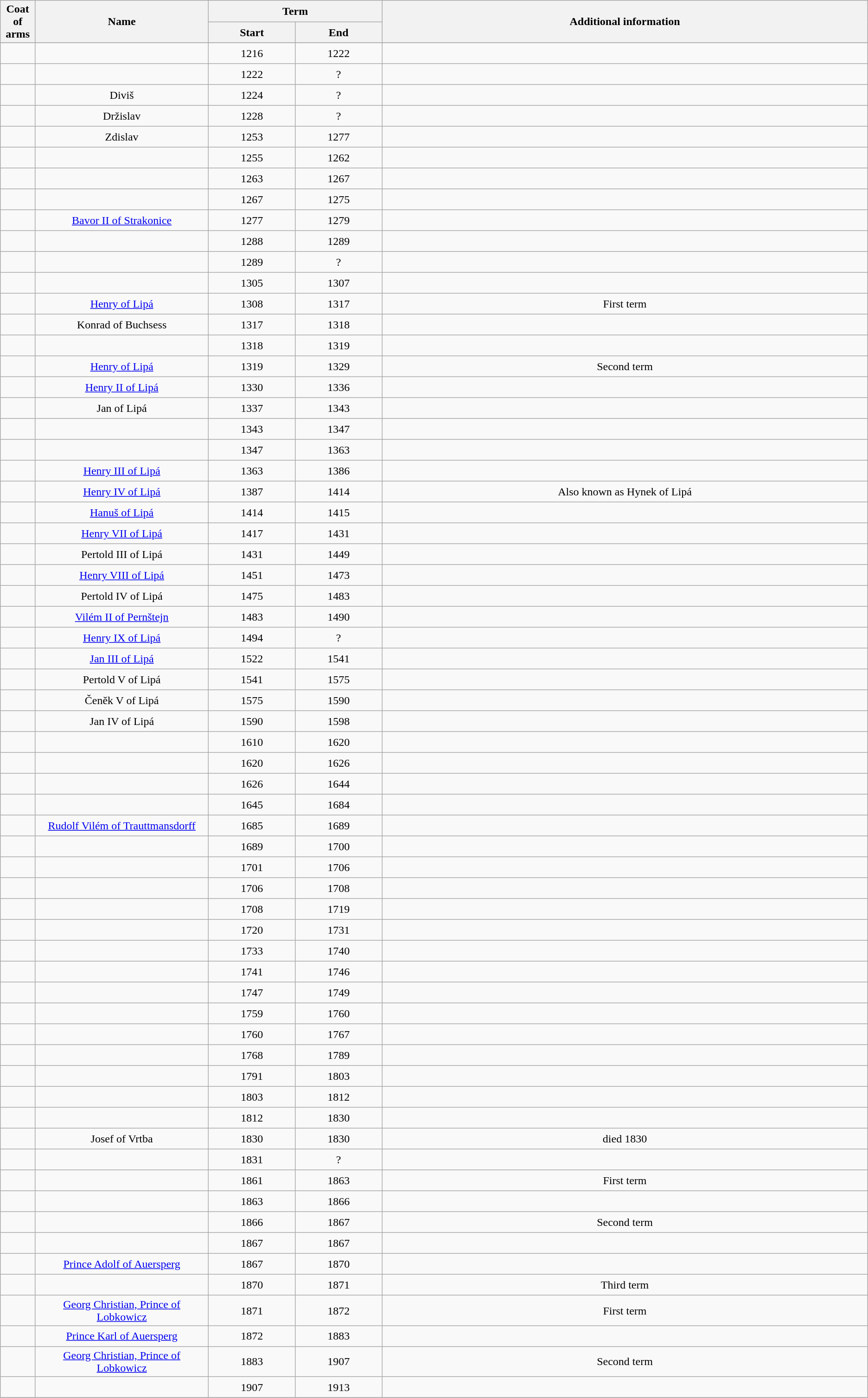<table class="wikitable">
<tr>
<th rowspan="2" width="4%">Coat of arms</th>
<th rowspan="2" width="20%">Name</th>
<th colspan="2">Term</th>
<th rowspan="2">Additional information</th>
</tr>
<tr>
<th width="10%">Start</th>
<th width="10%">End</th>
</tr>
<tr>
</tr>
<tr align="center" style="height:30px">
<td></td>
<td></td>
<td>1216</td>
<td>1222</td>
<td></td>
</tr>
<tr align="center" style="height:30px">
<td></td>
<td></td>
<td>1222</td>
<td>?</td>
<td></td>
</tr>
<tr align="center" style="height:30px">
<td></td>
<td>Diviš</td>
<td>1224</td>
<td>?</td>
<td></td>
</tr>
<tr align="center" style="height:30px">
<td></td>
<td>Držislav</td>
<td>1228</td>
<td>?</td>
<td></td>
</tr>
<tr align="center" style="height:30px">
<td></td>
<td>Zdislav</td>
<td>1253</td>
<td>1277</td>
<td></td>
</tr>
<tr align="center" style="height:30px">
<td></td>
<td></td>
<td>1255</td>
<td>1262</td>
<td></td>
</tr>
<tr align="center" style="height:30px">
<td></td>
<td></td>
<td>1263</td>
<td>1267</td>
<td></td>
</tr>
<tr align="center" style="height:30px">
<td></td>
<td></td>
<td>1267</td>
<td>1275</td>
<td></td>
</tr>
<tr align="center" style="height:30px">
<td></td>
<td><a href='#'>Bavor II of Strakonice</a></td>
<td>1277</td>
<td>1279</td>
<td></td>
</tr>
<tr align="center" style="height:30px">
<td></td>
<td></td>
<td>1288</td>
<td>1289</td>
<td></td>
</tr>
<tr align="center" style="height:30px">
<td></td>
<td></td>
<td>1289</td>
<td>?</td>
<td></td>
</tr>
<tr align="center" style="height:30px">
<td></td>
<td></td>
<td>1305</td>
<td>1307</td>
<td></td>
</tr>
<tr align="center" style="height:30px">
<td></td>
<td><a href='#'>Henry of Lipá</a></td>
<td>1308</td>
<td>1317</td>
<td>First term</td>
</tr>
<tr align="center" style="height:30px">
<td></td>
<td>Konrad of Buchsess</td>
<td>1317</td>
<td>1318</td>
<td></td>
</tr>
<tr align="center" style="height:30px">
<td></td>
<td></td>
<td>1318</td>
<td>1319</td>
<td></td>
</tr>
<tr align="center" style="height:30px">
<td></td>
<td><a href='#'>Henry of Lipá</a></td>
<td>1319</td>
<td>1329</td>
<td>Second term</td>
</tr>
<tr align="center" style="height:30px">
<td></td>
<td><a href='#'>Henry II of Lipá</a></td>
<td>1330</td>
<td>1336</td>
<td></td>
</tr>
<tr align="center" style="height:30px">
<td></td>
<td>Jan of Lipá</td>
<td>1337</td>
<td>1343</td>
<td></td>
</tr>
<tr align="center" style="height:30px">
<td></td>
<td></td>
<td>1343</td>
<td>1347</td>
<td></td>
</tr>
<tr align="center" style="height:30px">
<td></td>
<td></td>
<td>1347</td>
<td>1363</td>
<td></td>
</tr>
<tr align="center" style="height:30px">
<td></td>
<td><a href='#'>Henry III of Lipá</a></td>
<td>1363</td>
<td>1386</td>
<td></td>
</tr>
<tr align="center" style="height:30px">
<td></td>
<td><a href='#'>Henry IV of Lipá</a></td>
<td>1387</td>
<td>1414</td>
<td>Also known as Hynek of Lipá</td>
</tr>
<tr align="center" style="height:30px">
<td></td>
<td><a href='#'>Hanuš of Lipá</a></td>
<td>1414</td>
<td>1415</td>
<td></td>
</tr>
<tr align="center" style="height:30px">
<td></td>
<td><a href='#'>Henry VII of Lipá</a></td>
<td>1417</td>
<td>1431</td>
<td></td>
</tr>
<tr align="center" style="height:30px">
<td></td>
<td>Pertold III of Lipá</td>
<td>1431</td>
<td>1449</td>
<td></td>
</tr>
<tr align="center" style="height:30px">
<td></td>
<td><a href='#'>Henry VIII of Lipá</a></td>
<td>1451</td>
<td>1473</td>
<td></td>
</tr>
<tr align="center" style="height:30px">
<td></td>
<td>Pertold IV of Lipá</td>
<td>1475</td>
<td>1483</td>
<td></td>
</tr>
<tr align="center" style="height:30px">
<td></td>
<td><a href='#'>Vilém II of Pernštejn</a></td>
<td>1483</td>
<td>1490</td>
<td></td>
</tr>
<tr align="center" style="height:30px">
<td></td>
<td><a href='#'>Henry IX of Lipá</a></td>
<td>1494</td>
<td>?</td>
<td></td>
</tr>
<tr align="center" style="height:30px">
<td></td>
<td><a href='#'>Jan III of Lipá</a></td>
<td>1522</td>
<td>1541</td>
<td></td>
</tr>
<tr align="center" style="height:30px">
<td></td>
<td>Pertold V of Lipá</td>
<td>1541</td>
<td>1575</td>
<td></td>
</tr>
<tr align="center" style="height:30px">
<td></td>
<td>Čeněk V of Lipá</td>
<td>1575</td>
<td>1590</td>
<td></td>
</tr>
<tr align="center" style="height:30px">
<td></td>
<td>Jan IV of Lipá</td>
<td>1590</td>
<td>1598</td>
<td></td>
</tr>
<tr align="center" style="height:30px">
<td></td>
<td></td>
<td>1610</td>
<td>1620</td>
<td></td>
</tr>
<tr align="center" style="height:30px">
<td></td>
<td></td>
<td>1620</td>
<td>1626</td>
<td></td>
</tr>
<tr align="center" style="height:30px">
<td></td>
<td></td>
<td>1626</td>
<td>1644</td>
<td></td>
</tr>
<tr align="center" style="height:30px">
<td></td>
<td></td>
<td>1645</td>
<td>1684</td>
<td></td>
</tr>
<tr align="center" style="height:30px">
<td></td>
<td><a href='#'>Rudolf Vilém of Trauttmansdorff</a></td>
<td>1685</td>
<td>1689</td>
<td></td>
</tr>
<tr align="center" style="height:30px">
<td></td>
<td></td>
<td>1689</td>
<td>1700</td>
<td></td>
</tr>
<tr align="center" style="height:30px">
<td></td>
<td></td>
<td>1701</td>
<td>1706</td>
<td></td>
</tr>
<tr align="center" style="height:30px">
<td></td>
<td></td>
<td>1706</td>
<td>1708</td>
<td></td>
</tr>
<tr align="center" style="height:30px">
<td></td>
<td></td>
<td>1708</td>
<td>1719</td>
<td></td>
</tr>
<tr align="center" style="height:30px">
<td></td>
<td></td>
<td>1720</td>
<td>1731</td>
<td></td>
</tr>
<tr align="center" style="height:30px">
<td></td>
<td></td>
<td>1733</td>
<td>1740</td>
<td></td>
</tr>
<tr align="center" style="height:30px">
<td></td>
<td></td>
<td>1741</td>
<td>1746</td>
<td></td>
</tr>
<tr align="center" style="height:30px">
<td></td>
<td></td>
<td>1747</td>
<td>1749</td>
<td></td>
</tr>
<tr align="center" style="height:30px">
<td></td>
<td></td>
<td>1759</td>
<td>1760</td>
<td></td>
</tr>
<tr align="center" style="height:30px">
<td></td>
<td></td>
<td>1760</td>
<td>1767</td>
<td></td>
</tr>
<tr align="center" style="height:30px">
<td></td>
<td></td>
<td>1768</td>
<td>1789</td>
<td></td>
</tr>
<tr align="center" style="height:30px">
<td></td>
<td></td>
<td>1791</td>
<td>1803</td>
<td></td>
</tr>
<tr align="center" style="height:30px">
<td></td>
<td></td>
<td>1803</td>
<td>1812</td>
<td></td>
</tr>
<tr align="center" style="height:30px">
<td></td>
<td></td>
<td>1812</td>
<td>1830</td>
<td></td>
</tr>
<tr align="center" style="height:30px">
<td></td>
<td>Josef of Vrtba</td>
<td>1830</td>
<td>1830</td>
<td>died 1830</td>
</tr>
<tr align="center" style="height:30px">
<td></td>
<td></td>
<td>1831</td>
<td>?</td>
<td></td>
</tr>
<tr align="center" style="height:30px">
<td></td>
<td></td>
<td>1861</td>
<td>1863</td>
<td>First term</td>
</tr>
<tr align="center" style="height:30px">
<td></td>
<td></td>
<td>1863</td>
<td>1866</td>
<td></td>
</tr>
<tr align="center" style="height:30px">
<td></td>
<td></td>
<td>1866</td>
<td>1867</td>
<td>Second term</td>
</tr>
<tr align="center" style="height:30px">
<td></td>
<td></td>
<td>1867</td>
<td>1867</td>
<td></td>
</tr>
<tr align="center" style="height:30px">
<td></td>
<td><a href='#'>Prince Adolf of Auersperg</a></td>
<td>1867</td>
<td>1870</td>
<td></td>
</tr>
<tr align="center" style="height:30px">
<td></td>
<td></td>
<td>1870</td>
<td>1871</td>
<td>Third term</td>
</tr>
<tr align="center" style="height:30px">
<td></td>
<td><a href='#'>Georg Christian, Prince of Lobkowicz</a></td>
<td>1871</td>
<td>1872</td>
<td>First term</td>
</tr>
<tr align="center" style="height:30px">
<td></td>
<td><a href='#'>Prince Karl of Auersperg</a></td>
<td>1872</td>
<td>1883</td>
<td></td>
</tr>
<tr align="center" style="height:30px">
<td></td>
<td><a href='#'>Georg Christian, Prince of Lobkowicz</a></td>
<td>1883</td>
<td>1907</td>
<td>Second term</td>
</tr>
<tr align="center" style="height:30px">
<td></td>
<td></td>
<td>1907</td>
<td>1913</td>
<td></td>
</tr>
<tr>
</tr>
</table>
